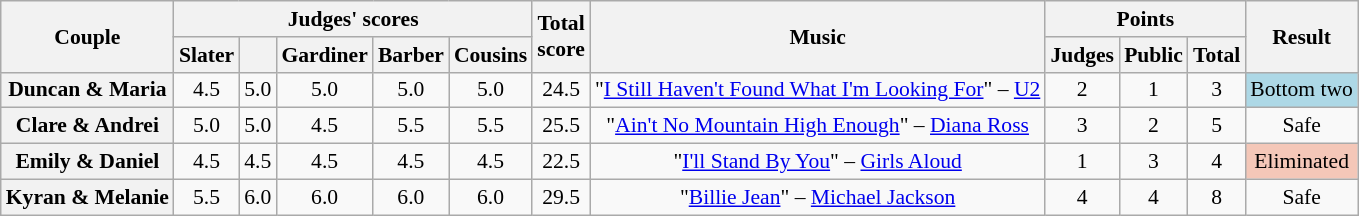<table class="wikitable sortable" style="text-align:center; font-size:90%">
<tr>
<th scope="col" rowspan=2>Couple</th>
<th scope="col" colspan=5 class="unsortable">Judges' scores</th>
<th scope="col" rowspan=2>Total<br>score</th>
<th scope="col" rowspan=2 class="unsortable">Music</th>
<th scope="col" colspan=3>Points</th>
<th scope="col" rowspan=2 class="unsortable">Result</th>
</tr>
<tr>
<th class="unsortable">Slater</th>
<th class="unsortable"></th>
<th class="unsortable">Gardiner</th>
<th class="unsortable">Barber</th>
<th class="unsortable">Cousins</th>
<th class="unsortable">Judges</th>
<th class="unsortable">Public</th>
<th>Total</th>
</tr>
<tr>
<th scope="row">Duncan & Maria</th>
<td>4.5</td>
<td>5.0</td>
<td>5.0</td>
<td>5.0</td>
<td>5.0</td>
<td>24.5</td>
<td>"<a href='#'>I Still Haven't Found What I'm Looking For</a>" – <a href='#'>U2</a></td>
<td>2</td>
<td>1</td>
<td>3</td>
<td bgcolor=lightblue>Bottom two</td>
</tr>
<tr>
<th scope="row">Clare & Andrei</th>
<td>5.0</td>
<td>5.0</td>
<td>4.5</td>
<td>5.5</td>
<td>5.5</td>
<td>25.5</td>
<td>"<a href='#'>Ain't No Mountain High Enough</a>" – <a href='#'>Diana Ross</a></td>
<td>3</td>
<td>2</td>
<td>5</td>
<td>Safe</td>
</tr>
<tr>
<th scope="row">Emily & Daniel</th>
<td>4.5</td>
<td>4.5</td>
<td>4.5</td>
<td>4.5</td>
<td>4.5</td>
<td>22.5</td>
<td>"<a href='#'>I'll Stand By You</a>" – <a href='#'>Girls Aloud</a></td>
<td>1</td>
<td>3</td>
<td>4</td>
<td bgcolor="f4c7b8">Eliminated</td>
</tr>
<tr>
<th scope="row">Kyran & Melanie</th>
<td>5.5</td>
<td>6.0</td>
<td>6.0</td>
<td>6.0</td>
<td>6.0</td>
<td>29.5</td>
<td>"<a href='#'>Billie Jean</a>" – <a href='#'>Michael Jackson</a></td>
<td>4</td>
<td>4</td>
<td>8</td>
<td>Safe</td>
</tr>
</table>
